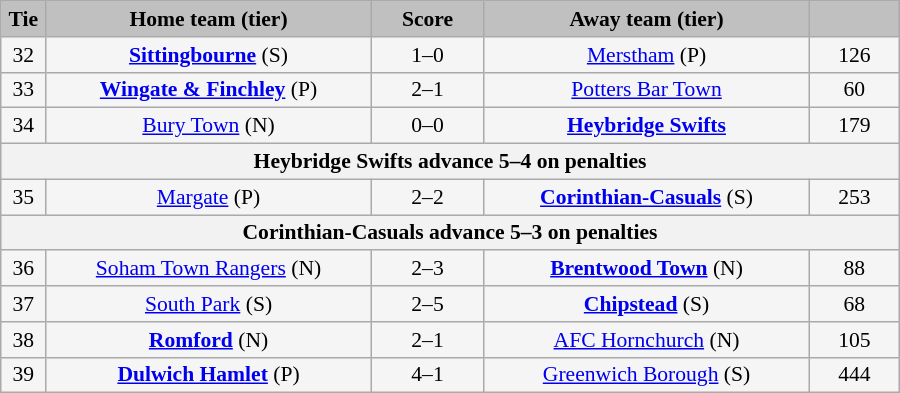<table class="wikitable" style="width: 600px; background:WhiteSmoke; text-align:center; font-size:90%">
<tr>
<td scope="col" style="width:  5.00%; background:silver;"><strong>Tie</strong></td>
<td scope="col" style="width: 36.25%; background:silver;"><strong>Home team (tier)</strong></td>
<td scope="col" style="width: 12.50%; background:silver;"><strong>Score</strong></td>
<td scope="col" style="width: 36.25%; background:silver;"><strong>Away team (tier)</strong></td>
<td scope="col" style="width: 10.00%; background:silver;"><strong></strong></td>
</tr>
<tr>
<td>32</td>
<td><strong><a href='#'>Sittingbourne</a></strong> (S)</td>
<td>1–0</td>
<td><a href='#'>Merstham</a> (P)</td>
<td>126</td>
</tr>
<tr>
<td>33</td>
<td><strong><a href='#'>Wingate & Finchley</a></strong> (P)</td>
<td>2–1</td>
<td><a href='#'>Potters Bar Town</a></td>
<td>60</td>
</tr>
<tr>
<td>34</td>
<td><a href='#'>Bury Town</a> (N)</td>
<td>0–0</td>
<td><strong><a href='#'>Heybridge Swifts</a></strong></td>
<td>179</td>
</tr>
<tr>
<th colspan="5">Heybridge Swifts advance 5–4 on penalties</th>
</tr>
<tr>
<td>35</td>
<td><a href='#'>Margate</a> (P)</td>
<td>2–2</td>
<td><strong><a href='#'>Corinthian-Casuals</a></strong> (S)</td>
<td>253</td>
</tr>
<tr>
<th colspan="5">Corinthian-Casuals advance 5–3 on penalties</th>
</tr>
<tr>
<td>36</td>
<td><a href='#'>Soham Town Rangers</a> (N)</td>
<td>2–3</td>
<td><strong><a href='#'>Brentwood Town</a></strong> (N)</td>
<td>88</td>
</tr>
<tr>
<td>37</td>
<td><a href='#'>South Park</a> (S)</td>
<td>2–5</td>
<td><strong><a href='#'>Chipstead</a></strong> (S)</td>
<td>68</td>
</tr>
<tr>
<td>38</td>
<td><strong><a href='#'>Romford</a></strong> (N)</td>
<td>2–1</td>
<td><a href='#'>AFC Hornchurch</a> (N)</td>
<td>105</td>
</tr>
<tr>
<td>39</td>
<td><strong><a href='#'>Dulwich Hamlet</a></strong> (P)</td>
<td>4–1</td>
<td><a href='#'>Greenwich Borough</a> (S)</td>
<td>444</td>
</tr>
</table>
